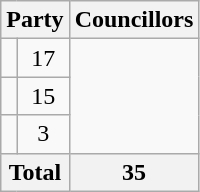<table class="wikitable">
<tr>
<th colspan=2>Party</th>
<th>Councillors</th>
</tr>
<tr>
<td></td>
<td align=center>17</td>
</tr>
<tr>
<td></td>
<td align=center>15</td>
</tr>
<tr>
<td></td>
<td align=center>3</td>
</tr>
<tr>
<th colspan=2>Total</th>
<th align=center>35</th>
</tr>
</table>
